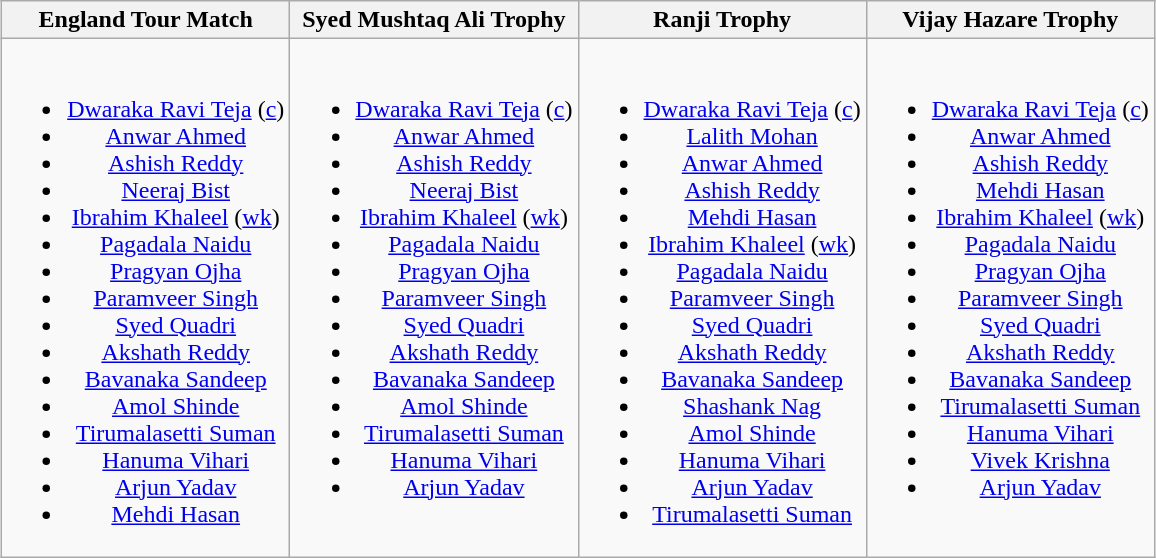<table class="wikitable" style="text-align:center; margin:auto">
<tr>
<th>England Tour Match</th>
<th>Syed Mushtaq Ali Trophy</th>
<th>Ranji Trophy</th>
<th>Vijay Hazare Trophy</th>
</tr>
<tr style="vertical-align:top">
<td><br><ul><li><a href='#'>Dwaraka Ravi Teja</a> (<a href='#'>c</a>)</li><li><a href='#'>Anwar Ahmed</a></li><li><a href='#'>Ashish Reddy</a></li><li><a href='#'>Neeraj Bist</a></li><li><a href='#'>Ibrahim Khaleel</a> (<a href='#'>wk</a>)</li><li><a href='#'>Pagadala Naidu</a></li><li><a href='#'>Pragyan Ojha</a></li><li><a href='#'>Paramveer Singh</a></li><li><a href='#'>Syed Quadri</a></li><li><a href='#'>Akshath Reddy</a></li><li><a href='#'>Bavanaka Sandeep</a></li><li><a href='#'>Amol Shinde</a></li><li><a href='#'>Tirumalasetti Suman</a></li><li><a href='#'>Hanuma Vihari</a></li><li><a href='#'>Arjun Yadav</a></li><li><a href='#'>Mehdi Hasan</a></li></ul></td>
<td><br><ul><li><a href='#'>Dwaraka Ravi Teja</a> (<a href='#'>c</a>)</li><li><a href='#'>Anwar Ahmed</a></li><li><a href='#'>Ashish Reddy</a></li><li><a href='#'>Neeraj Bist</a></li><li><a href='#'>Ibrahim Khaleel</a> (<a href='#'>wk</a>)</li><li><a href='#'>Pagadala Naidu</a></li><li><a href='#'>Pragyan Ojha</a></li><li><a href='#'>Paramveer Singh</a></li><li><a href='#'>Syed Quadri</a></li><li><a href='#'>Akshath Reddy</a></li><li><a href='#'>Bavanaka Sandeep</a></li><li><a href='#'>Amol Shinde</a></li><li><a href='#'>Tirumalasetti Suman</a></li><li><a href='#'>Hanuma Vihari</a></li><li><a href='#'>Arjun Yadav</a></li></ul></td>
<td><br><ul><li><a href='#'>Dwaraka Ravi Teja</a> (<a href='#'>c</a>)</li><li><a href='#'>Lalith Mohan</a></li><li><a href='#'>Anwar Ahmed</a></li><li><a href='#'>Ashish Reddy</a></li><li><a href='#'>Mehdi Hasan</a></li><li><a href='#'>Ibrahim Khaleel</a> (<a href='#'>wk</a>)</li><li><a href='#'>Pagadala Naidu</a></li><li><a href='#'>Paramveer Singh</a></li><li><a href='#'>Syed Quadri</a></li><li><a href='#'>Akshath Reddy</a></li><li><a href='#'>Bavanaka Sandeep</a></li><li><a href='#'>Shashank Nag</a></li><li><a href='#'>Amol Shinde</a></li><li><a href='#'>Hanuma Vihari</a></li><li><a href='#'>Arjun Yadav</a></li><li><a href='#'>Tirumalasetti Suman</a></li></ul></td>
<td><br><ul><li><a href='#'>Dwaraka Ravi Teja</a> (<a href='#'>c</a>)</li><li><a href='#'>Anwar Ahmed</a></li><li><a href='#'>Ashish Reddy</a></li><li><a href='#'>Mehdi Hasan</a></li><li><a href='#'>Ibrahim Khaleel</a> (<a href='#'>wk</a>)</li><li><a href='#'>Pagadala Naidu</a></li><li><a href='#'>Pragyan Ojha</a></li><li><a href='#'>Paramveer Singh</a></li><li><a href='#'>Syed Quadri</a></li><li><a href='#'>Akshath Reddy</a></li><li><a href='#'>Bavanaka Sandeep</a></li><li><a href='#'>Tirumalasetti Suman</a></li><li><a href='#'>Hanuma Vihari</a></li><li><a href='#'>Vivek Krishna</a></li><li><a href='#'>Arjun Yadav</a></li></ul></td>
</tr>
</table>
